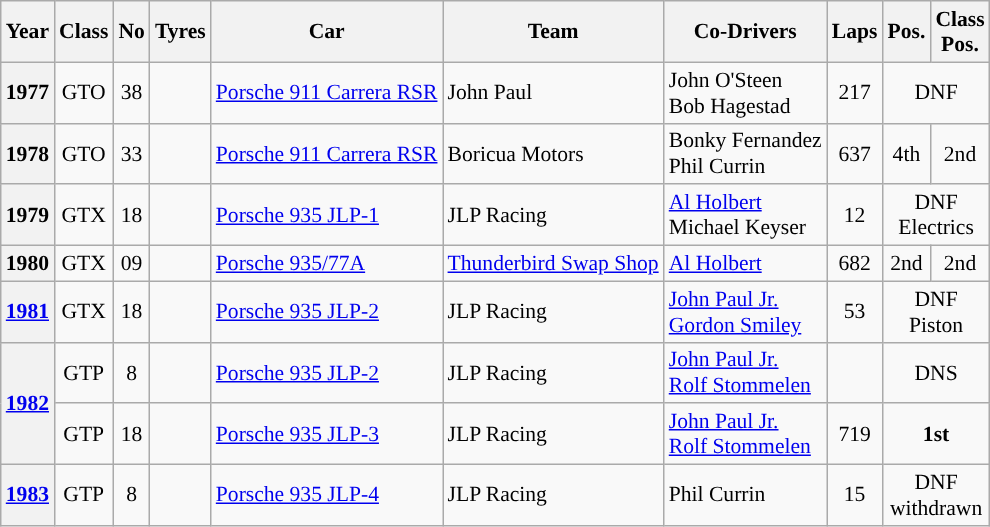<table class="wikitable" style="text-align:center; font-size:90%">
<tr>
<th>Year</th>
<th>Class</th>
<th>No</th>
<th>Tyres</th>
<th>Car</th>
<th>Team</th>
<th>Co-Drivers</th>
<th>Laps</th>
<th>Pos.</th>
<th>Class<br>Pos.</th>
</tr>
<tr>
<th>1977</th>
<td>GTO</td>
<td>38</td>
<td></td>
<td style="text-align:left;"><a href='#'>Porsche 911 Carrera RSR</a></td>
<td align="left"> John Paul</td>
<td align="left"> John O'Steen<br> Bob Hagestad</td>
<td>217</td>
<td colspan=2>DNF</td>
</tr>
<tr>
<th>1978</th>
<td>GTO</td>
<td>33</td>
<td></td>
<td style="text-align:left;"><a href='#'>Porsche 911 Carrera RSR</a></td>
<td align="left"> Boricua Motors</td>
<td align="left"> Bonky Fernandez<br> Phil Currin</td>
<td>637</td>
<td>4th</td>
<td>2nd</td>
</tr>
<tr>
<th>1979</th>
<td>GTX</td>
<td>18</td>
<td></td>
<td style="text-align:left;"><a href='#'>Porsche 935 JLP-1</a></td>
<td align="left"> JLP Racing</td>
<td align="left"> <a href='#'>Al Holbert</a><br> Michael Keyser</td>
<td>12</td>
<td colspan=2>DNF<br>Electrics</td>
</tr>
<tr>
<th>1980</th>
<td>GTX</td>
<td>09</td>
<td></td>
<td style="text-align:left;"><a href='#'>Porsche 935/77A</a></td>
<td align="left"> <a href='#'>Thunderbird Swap Shop</a></td>
<td align="left"> <a href='#'>Al Holbert</a></td>
<td>682</td>
<td>2nd</td>
<td>2nd</td>
</tr>
<tr>
<th><a href='#'>1981</a></th>
<td>GTX</td>
<td>18</td>
<td></td>
<td style="text-align:left;"><a href='#'>Porsche 935 JLP-2</a></td>
<td align="left"> JLP Racing</td>
<td align="left"> <a href='#'>John Paul Jr.</a><br> <a href='#'>Gordon Smiley</a></td>
<td>53</td>
<td colspan=2>DNF <br>Piston</td>
</tr>
<tr>
<th rowspan=2><a href='#'>1982</a></th>
<td>GTP</td>
<td>8</td>
<td></td>
<td style="text-align:left;"><a href='#'>Porsche 935 JLP-2</a></td>
<td align="left"> JLP Racing</td>
<td align="left"> <a href='#'>John Paul Jr.</a><br> <a href='#'>Rolf Stommelen</a></td>
<td></td>
<td colspan=2>DNS</td>
</tr>
<tr>
<td>GTP</td>
<td>18</td>
<td></td>
<td style="text-align:left;"><a href='#'>Porsche 935 JLP-3</a></td>
<td align="left"> JLP Racing</td>
<td align="left"> <a href='#'>John Paul Jr.</a><br> <a href='#'>Rolf Stommelen</a></td>
<td>719</td>
<td colspan=2><strong>1st</strong></td>
</tr>
<tr>
<th><a href='#'>1983</a></th>
<td>GTP</td>
<td>8</td>
<td></td>
<td style="text-align:left;"><a href='#'>Porsche 935 JLP-4</a></td>
<td align="left"> JLP Racing</td>
<td align="left"> Phil Currin</td>
<td>15</td>
<td colspan=2>DNF<br>withdrawn</td>
</tr>
</table>
